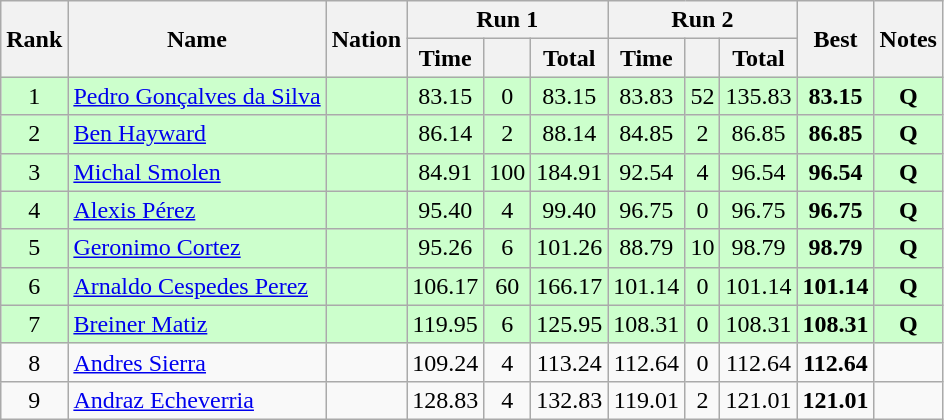<table class="wikitable" style="text-align:center">
<tr>
<th rowspan=2>Rank</th>
<th rowspan=2>Name</th>
<th rowspan=2>Nation</th>
<th colspan=3>Run 1</th>
<th colspan=3>Run 2</th>
<th rowspan=2>Best</th>
<th rowspan=2>Notes</th>
</tr>
<tr>
<th>Time</th>
<th></th>
<th>Total</th>
<th>Time</th>
<th></th>
<th>Total</th>
</tr>
<tr bgcolor=#ccffcc>
<td>1</td>
<td align=left><a href='#'>Pedro Gonçalves da Silva</a></td>
<td align=left></td>
<td>83.15</td>
<td>0</td>
<td>83.15</td>
<td>83.83</td>
<td>52</td>
<td>135.83</td>
<td><strong>83.15</strong></td>
<td><strong>Q</strong></td>
</tr>
<tr bgcolor=#ccffcc>
<td>2</td>
<td align=left><a href='#'>Ben Hayward</a></td>
<td align=left></td>
<td>86.14</td>
<td>2</td>
<td>88.14</td>
<td>84.85</td>
<td>2</td>
<td>86.85</td>
<td><strong>86.85</strong></td>
<td><strong>Q</strong></td>
</tr>
<tr bgcolor=#ccffcc>
<td>3</td>
<td align=left><a href='#'>Michal Smolen</a></td>
<td align=left></td>
<td>84.91</td>
<td>100</td>
<td>184.91</td>
<td>92.54</td>
<td>4</td>
<td>96.54</td>
<td><strong>96.54</strong></td>
<td><strong>Q</strong></td>
</tr>
<tr bgcolor=#ccffcc>
<td>4</td>
<td align=left><a href='#'>Alexis Pérez</a></td>
<td align=left></td>
<td>95.40</td>
<td>4</td>
<td>99.40</td>
<td>96.75</td>
<td>0</td>
<td>96.75</td>
<td><strong>96.75 </strong></td>
<td><strong>Q</strong></td>
</tr>
<tr bgcolor=#ccffcc>
<td>5</td>
<td align=left><a href='#'>Geronimo Cortez</a></td>
<td align=left></td>
<td>95.26</td>
<td>6</td>
<td>101.26</td>
<td>88.79</td>
<td>10</td>
<td>98.79</td>
<td><strong>98.79</strong></td>
<td><strong>Q</strong></td>
</tr>
<tr bgcolor=#ccffcc>
<td>6</td>
<td align=left><a href='#'>Arnaldo Cespedes Perez</a></td>
<td align=left></td>
<td>106.17</td>
<td>60</td>
<td>166.17</td>
<td>101.14</td>
<td>0</td>
<td>101.14</td>
<td><strong>101.14 </strong></td>
<td><strong>Q</strong></td>
</tr>
<tr bgcolor=#ccffcc>
<td>7</td>
<td align=left><a href='#'>Breiner Matiz</a></td>
<td align=left></td>
<td>119.95</td>
<td>6</td>
<td>125.95</td>
<td>108.31</td>
<td>0</td>
<td>108.31</td>
<td><strong>108.31 </strong></td>
<td><strong>Q</strong></td>
</tr>
<tr>
<td>8</td>
<td align=left><a href='#'>Andres Sierra</a></td>
<td align=left></td>
<td>109.24</td>
<td>4</td>
<td>113.24</td>
<td>112.64</td>
<td>0</td>
<td>112.64</td>
<td><strong>112.64 </strong></td>
<td></td>
</tr>
<tr>
<td>9</td>
<td align=left><a href='#'>Andraz Echeverria</a></td>
<td align=left></td>
<td>128.83</td>
<td>4</td>
<td>132.83</td>
<td>119.01</td>
<td>2</td>
<td>121.01</td>
<td><strong>121.01 </strong></td>
<td></td>
</tr>
</table>
